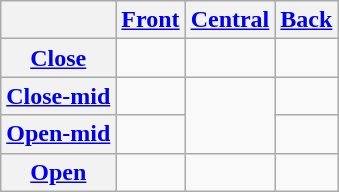<table class="wikitable" style="text-align:center">
<tr>
<th></th>
<th><a href='#'>Front</a></th>
<th><a href='#'>Central</a></th>
<th><a href='#'>Back</a></th>
</tr>
<tr align="center">
<th><a href='#'>Close</a></th>
<td> </td>
<td></td>
<td> </td>
</tr>
<tr align="center">
<th><a href='#'>Close-mid</a></th>
<td></td>
<td rowspan="2"> </td>
<td></td>
</tr>
<tr>
<th><a href='#'>Open-mid</a></th>
<td></td>
<td></td>
</tr>
<tr align="center">
<th><a href='#'>Open</a></th>
<td></td>
<td> </td>
<td></td>
</tr>
</table>
